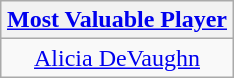<table class=wikitable style="text-align:center; margin:auto">
<tr>
<th><a href='#'>Most Valuable Player</a></th>
</tr>
<tr>
<td> <a href='#'>Alicia DeVaughn</a></td>
</tr>
</table>
